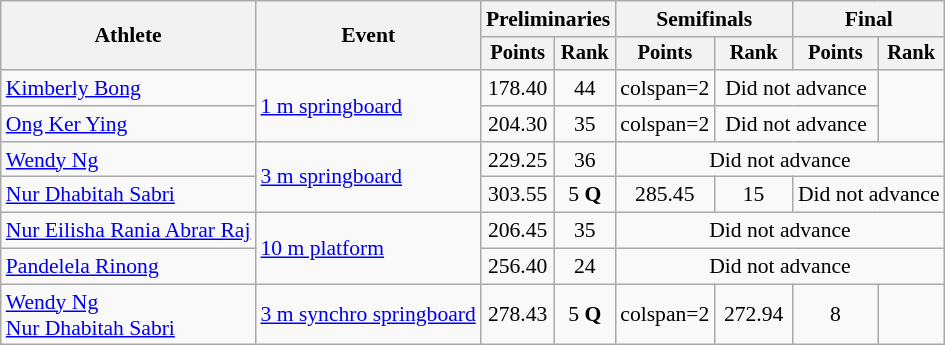<table class="wikitable" style="text-align:center; font-size:90%;">
<tr>
<th rowspan=2>Athlete</th>
<th rowspan=2>Event</th>
<th colspan=2>Preliminaries</th>
<th colspan=2>Semifinals</th>
<th colspan=2>Final</th>
</tr>
<tr style="font-size:95%">
<th>Points</th>
<th>Rank</th>
<th>Points</th>
<th>Rank</th>
<th>Points</th>
<th>Rank</th>
</tr>
<tr>
<td align=left><a href='#'>Kimberly Bong</a></td>
<td align=left rowspan=2><a href='#'>1 m springboard</a></td>
<td>178.40</td>
<td>44</td>
<td>colspan=2 </td>
<td colspan=2>Did not advance</td>
</tr>
<tr>
<td align=left><a href='#'>Ong Ker Ying</a></td>
<td>204.30</td>
<td>35</td>
<td>colspan=2 </td>
<td colspan=2>Did not advance</td>
</tr>
<tr>
<td align=left><a href='#'>Wendy Ng</a></td>
<td align=left rowspan=2><a href='#'>3 m springboard</a></td>
<td>229.25</td>
<td>36</td>
<td colspan=4>Did not advance</td>
</tr>
<tr>
<td align=left><a href='#'>Nur Dhabitah Sabri</a></td>
<td>303.55</td>
<td>5 <strong>Q</strong></td>
<td>285.45</td>
<td>15</td>
<td colspan=2>Did not advance</td>
</tr>
<tr>
<td align=left><a href='#'>Nur Eilisha Rania Abrar Raj</a></td>
<td align=left rowspan=2><a href='#'>10 m platform</a></td>
<td>206.45</td>
<td>35</td>
<td colspan=4>Did not advance</td>
</tr>
<tr>
<td align=left><a href='#'>Pandelela Rinong</a></td>
<td>256.40</td>
<td>24</td>
<td colspan=4>Did not advance</td>
</tr>
<tr>
<td align=left><a href='#'>Wendy Ng</a><br> <a href='#'>Nur Dhabitah Sabri</a></td>
<td align=left><a href='#'>3 m synchro springboard</a></td>
<td>278.43</td>
<td>5 <strong>Q</strong></td>
<td>colspan=2 </td>
<td>272.94</td>
<td>8</td>
</tr>
</table>
